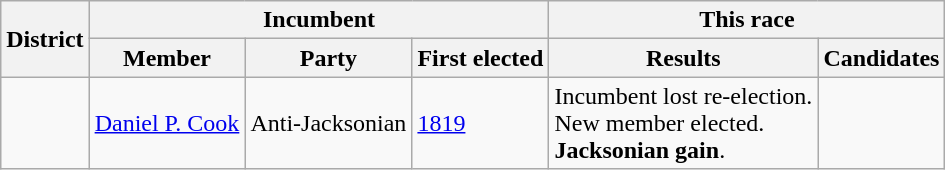<table class=wikitable>
<tr>
<th rowspan=2>District</th>
<th colspan=3>Incumbent</th>
<th colspan=2>This race</th>
</tr>
<tr>
<th>Member</th>
<th>Party</th>
<th>First elected</th>
<th>Results</th>
<th>Candidates</th>
</tr>
<tr>
<td></td>
<td><a href='#'>Daniel P. Cook</a></td>
<td>Anti-Jacksonian</td>
<td><a href='#'>1819</a></td>
<td>Incumbent lost re-election.<br>New member elected.<br><strong>Jacksonian gain</strong>.</td>
<td nowrap></td>
</tr>
</table>
